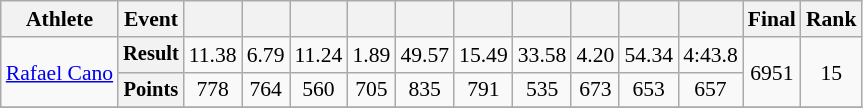<table class="wikitable" style="font-size:90%">
<tr>
<th>Athlete</th>
<th>Event</th>
<th></th>
<th></th>
<th></th>
<th></th>
<th></th>
<th></th>
<th></th>
<th></th>
<th></th>
<th></th>
<th>Final</th>
<th>Rank</th>
</tr>
<tr align=center>
<td rowspan=2 align=left><a href='#'>Rafael Cano</a></td>
<th style="font-size:95%">Result</th>
<td>11.38</td>
<td>6.79</td>
<td>11.24</td>
<td>1.89</td>
<td>49.57</td>
<td>15.49</td>
<td>33.58</td>
<td>4.20</td>
<td>54.34</td>
<td>4:43.8</td>
<td rowspan=2>6951</td>
<td rowspan=2>15</td>
</tr>
<tr align=center>
<th style="font-size:95%">Points</th>
<td>778</td>
<td>764</td>
<td>560</td>
<td>705</td>
<td>835</td>
<td>791</td>
<td>535</td>
<td>673</td>
<td>653</td>
<td>657</td>
</tr>
<tr align=center>
</tr>
</table>
